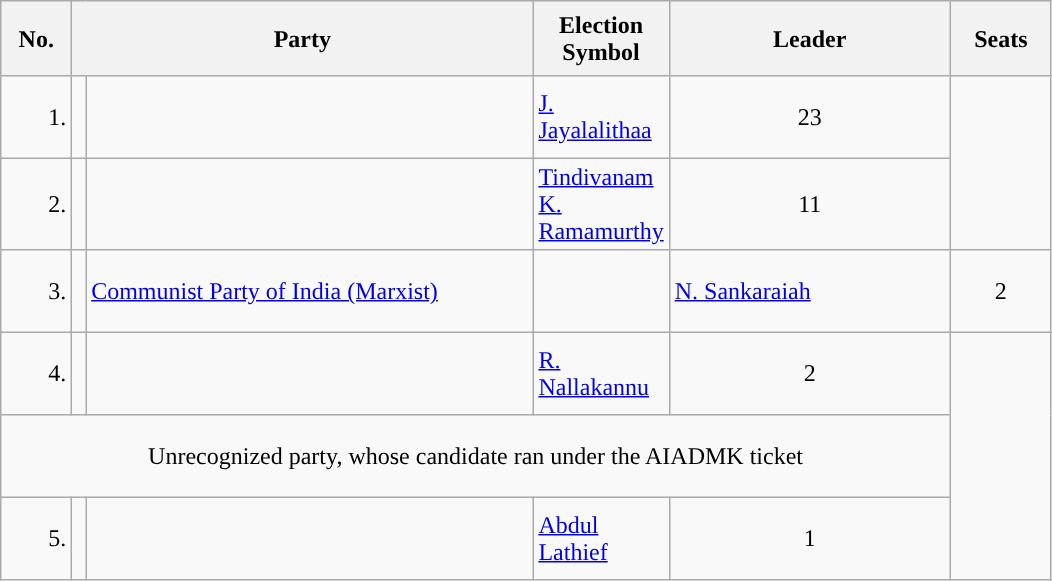<table class="wikitable">
<tr style="height: 50px;">
<th scope="col" style="width:40px;">No.<br></th>
<th scope="col" style="width:300px;"colspan="2">Party</th>
<th scope="col" style="width:80px;">Election Symbol</th>
<th scope="col" style="width:180px;">Leader</th>
<th scope="col" style="width:60px;">Seats</th>
</tr>
<tr style="height: 55px;">
<td style="text-align:right;">1.</td>
<td></td>
<td style="text-align:center;"></td>
<td><a href='#'>J. Jayalalithaa</a></td>
<td style="text-align:center;">23</td>
</tr>
<tr style="height: 55px;">
<td style="text-align:right;">2.</td>
<td></td>
<td style="text-align:center;"></td>
<td><a href='#'>Tindivanam K. Ramamurthy</a></td>
<td style="text-align:center;">11</td>
</tr>
<tr style="height: 55px;">
<td style="text-align:right;">3.</td>
<td></td>
<td><a href='#'>Communist Party of India  (Marxist)</a></td>
<td style="text-align:center;"></td>
<td><a href='#'>N. Sankaraiah</a></td>
<td style="text-align:center;">2</td>
</tr>
<tr style="height: 55px;">
<td style="text-align:right;">4.</td>
<td></td>
<td style="text-align:center;"></td>
<td><a href='#'>R. Nallakannu</a></td>
<td style="text-align:center;">2</td>
</tr>
<tr style="height: 55px;">
<td colspan = "5" align = "center">Unrecognized party, whose candidate ran under the AIADMK ticket</td>
</tr>
<tr style="height: 55px;">
<td style="text-align:right;">5.</td>
<td></td>
<td style="text-align:center;"></td>
<td><a href='#'>Abdul Lathief</a></td>
<td style="text-align:center;">1</td>
</tr>
</table>
